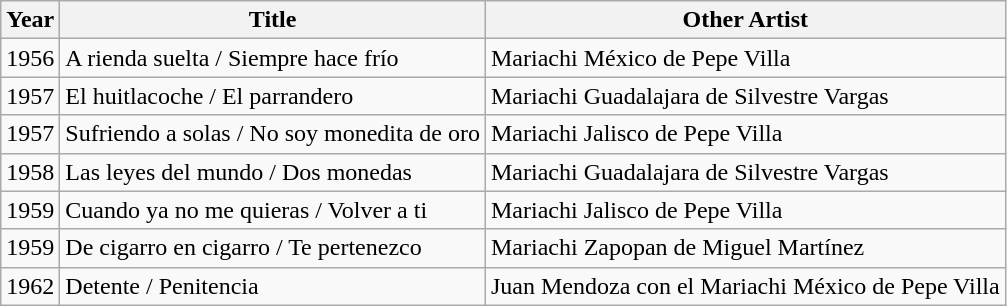<table class="wikitable">
<tr>
<th colspan="1">Year</th>
<th colspan="1">Title</th>
<th colspan="1">Other Artist</th>
</tr>
<tr>
<td>1956</td>
<td><bdi>A rienda suelta / Siempre hace frío</bdi></td>
<td><bdi>Mariachi México de Pepe Villa</bdi></td>
</tr>
<tr>
<td>1957</td>
<td><bdi>El huitlacoche / El parrandero</bdi></td>
<td><bdi>Mariachi Guadalajara de Silvestre Vargas</bdi></td>
</tr>
<tr>
<td>1957</td>
<td><bdi>Sufriendo a solas / No soy monedita de oro</bdi></td>
<td><bdi>Mariachi Jalisco de Pepe Villa</bdi></td>
</tr>
<tr>
<td>1958</td>
<td><bdi>Las leyes del mundo / Dos monedas</bdi></td>
<td><bdi>Mariachi Guadalajara de Silvestre Vargas</bdi></td>
</tr>
<tr>
<td>1959</td>
<td><bdi>Cuando ya no me quieras / Volver a ti</bdi></td>
<td><bdi>Mariachi Jalisco de Pepe Villa</bdi></td>
</tr>
<tr>
<td>1959</td>
<td><bdi>De cigarro en cigarro / Te pertenezco</bdi></td>
<td><bdi>Mariachi Zapopan de Miguel Martínez</bdi></td>
</tr>
<tr>
<td>1962</td>
<td><bdi>Detente / Penitencia</bdi></td>
<td><bdi>Juan Mendoza</bdi> con el <bdi>Mariachi México de Pepe Villa</bdi></td>
</tr>
</table>
